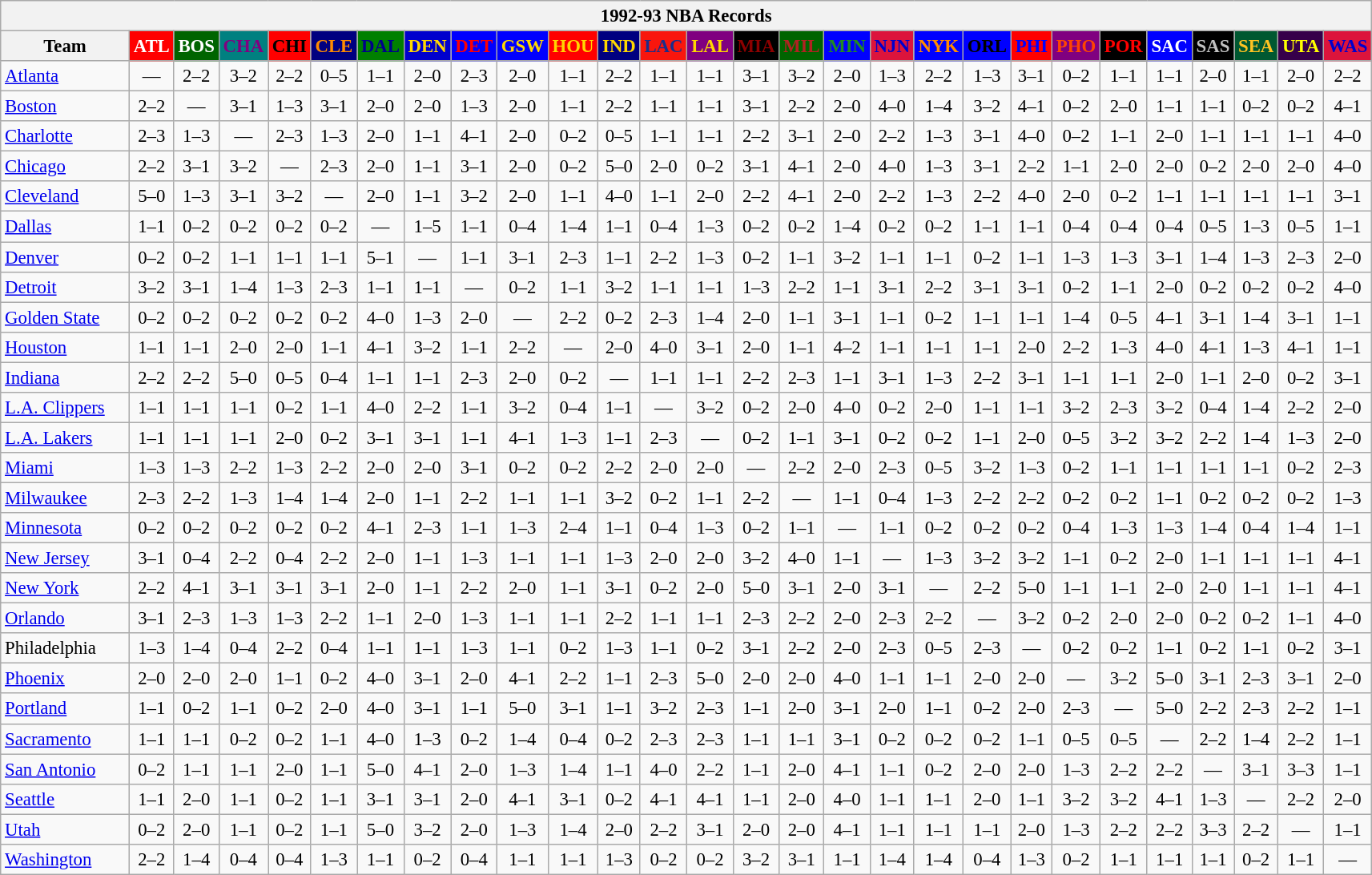<table class="wikitable" style="font-size:95%; text-align:center;">
<tr>
<th colspan=28>1992-93 NBA Records</th>
</tr>
<tr>
<th width=100>Team</th>
<th style="background:#FF0000;color:#FFFFFF;width=35">ATL</th>
<th style="background:#006400;color:#FFFFFF;width=35">BOS</th>
<th style="background:#008080;color:#800080;width=35">CHA</th>
<th style="background:#FF0000;color:#000000;width=35">CHI</th>
<th style="background:#000080;color:#FF8C00;width=35">CLE</th>
<th style="background:#008000;color:#00008B;width=35">DAL</th>
<th style="background:#0000CD;color:#FFD700;width=35">DEN</th>
<th style="background:#0000FF;color:#FF0000;width=35">DET</th>
<th style="background:#0000FF;color:#FFD700;width=35">GSW</th>
<th style="background:#FF0000;color:#FFD700;width=35">HOU</th>
<th style="background:#000080;color:#FFD700;width=35">IND</th>
<th style="background:#F9160D;color:#1A2E8B;width=35">LAC</th>
<th style="background:#800080;color:#FFD700;width=35">LAL</th>
<th style="background:#000000;color:#8B0000;width=35">MIA</th>
<th style="background:#006400;color:#B22222;width=35">MIL</th>
<th style="background:#0000FF;color:#228B22;width=35">MIN</th>
<th style="background:#DC143C;color:#0000CD;width=35">NJN</th>
<th style="background:#0000FF;color:#FF8C00;width=35">NYK</th>
<th style="background:#0000FF;color:#000000;width=35">ORL</th>
<th style="background:#FF0000;color:#0000FF;width=35">PHI</th>
<th style="background:#800080;color:#FF4500;width=35">PHO</th>
<th style="background:#000000;color:#FF0000;width=35">POR</th>
<th style="background:#0000FF;color:#FFFFFF;width=35">SAC</th>
<th style="background:#000000;color:#C0C0C0;width=35">SAS</th>
<th style="background:#005831;color:#FFC322;width=35">SEA</th>
<th style="background:#36004A;color:#FFFF00;width=35">UTA</th>
<th style="background:#DC143C;color:#0000CD;width=35">WAS</th>
</tr>
<tr>
<td style="text-align:left;"><a href='#'>Atlanta</a></td>
<td>—</td>
<td>2–2</td>
<td>3–2</td>
<td>2–2</td>
<td>0–5</td>
<td>1–1</td>
<td>2–0</td>
<td>2–3</td>
<td>2–0</td>
<td>1–1</td>
<td>2–2</td>
<td>1–1</td>
<td>1–1</td>
<td>3–1</td>
<td>3–2</td>
<td>2–0</td>
<td>1–3</td>
<td>2–2</td>
<td>1–3</td>
<td>3–1</td>
<td>0–2</td>
<td>1–1</td>
<td>1–1</td>
<td>2–0</td>
<td>1–1</td>
<td>2–0</td>
<td>2–2</td>
</tr>
<tr>
<td style="text-align:left;"><a href='#'>Boston</a></td>
<td>2–2</td>
<td>—</td>
<td>3–1</td>
<td>1–3</td>
<td>3–1</td>
<td>2–0</td>
<td>2–0</td>
<td>1–3</td>
<td>2–0</td>
<td>1–1</td>
<td>2–2</td>
<td>1–1</td>
<td>1–1</td>
<td>3–1</td>
<td>2–2</td>
<td>2–0</td>
<td>4–0</td>
<td>1–4</td>
<td>3–2</td>
<td>4–1</td>
<td>0–2</td>
<td>2–0</td>
<td>1–1</td>
<td>1–1</td>
<td>0–2</td>
<td>0–2</td>
<td>4–1</td>
</tr>
<tr>
<td style="text-align:left;"><a href='#'>Charlotte</a></td>
<td>2–3</td>
<td>1–3</td>
<td>—</td>
<td>2–3</td>
<td>1–3</td>
<td>2–0</td>
<td>1–1</td>
<td>4–1</td>
<td>2–0</td>
<td>0–2</td>
<td>0–5</td>
<td>1–1</td>
<td>1–1</td>
<td>2–2</td>
<td>3–1</td>
<td>2–0</td>
<td>2–2</td>
<td>1–3</td>
<td>3–1</td>
<td>4–0</td>
<td>0–2</td>
<td>1–1</td>
<td>2–0</td>
<td>1–1</td>
<td>1–1</td>
<td>1–1</td>
<td>4–0</td>
</tr>
<tr>
<td style="text-align:left;"><a href='#'>Chicago</a></td>
<td>2–2</td>
<td>3–1</td>
<td>3–2</td>
<td>—</td>
<td>2–3</td>
<td>2–0</td>
<td>1–1</td>
<td>3–1</td>
<td>2–0</td>
<td>0–2</td>
<td>5–0</td>
<td>2–0</td>
<td>0–2</td>
<td>3–1</td>
<td>4–1</td>
<td>2–0</td>
<td>4–0</td>
<td>1–3</td>
<td>3–1</td>
<td>2–2</td>
<td>1–1</td>
<td>2–0</td>
<td>2–0</td>
<td>0–2</td>
<td>2–0</td>
<td>2–0</td>
<td>4–0</td>
</tr>
<tr>
<td style="text-align:left;"><a href='#'>Cleveland</a></td>
<td>5–0</td>
<td>1–3</td>
<td>3–1</td>
<td>3–2</td>
<td>—</td>
<td>2–0</td>
<td>1–1</td>
<td>3–2</td>
<td>2–0</td>
<td>1–1</td>
<td>4–0</td>
<td>1–1</td>
<td>2–0</td>
<td>2–2</td>
<td>4–1</td>
<td>2–0</td>
<td>2–2</td>
<td>1–3</td>
<td>2–2</td>
<td>4–0</td>
<td>2–0</td>
<td>0–2</td>
<td>1–1</td>
<td>1–1</td>
<td>1–1</td>
<td>1–1</td>
<td>3–1</td>
</tr>
<tr>
<td style="text-align:left;"><a href='#'>Dallas</a></td>
<td>1–1</td>
<td>0–2</td>
<td>0–2</td>
<td>0–2</td>
<td>0–2</td>
<td>—</td>
<td>1–5</td>
<td>1–1</td>
<td>0–4</td>
<td>1–4</td>
<td>1–1</td>
<td>0–4</td>
<td>1–3</td>
<td>0–2</td>
<td>0–2</td>
<td>1–4</td>
<td>0–2</td>
<td>0–2</td>
<td>1–1</td>
<td>1–1</td>
<td>0–4</td>
<td>0–4</td>
<td>0–4</td>
<td>0–5</td>
<td>1–3</td>
<td>0–5</td>
<td>1–1</td>
</tr>
<tr>
<td style="text-align:left;"><a href='#'>Denver</a></td>
<td>0–2</td>
<td>0–2</td>
<td>1–1</td>
<td>1–1</td>
<td>1–1</td>
<td>5–1</td>
<td>—</td>
<td>1–1</td>
<td>3–1</td>
<td>2–3</td>
<td>1–1</td>
<td>2–2</td>
<td>1–3</td>
<td>0–2</td>
<td>1–1</td>
<td>3–2</td>
<td>1–1</td>
<td>1–1</td>
<td>0–2</td>
<td>1–1</td>
<td>1–3</td>
<td>1–3</td>
<td>3–1</td>
<td>1–4</td>
<td>1–3</td>
<td>2–3</td>
<td>2–0</td>
</tr>
<tr>
<td style="text-align:left;"><a href='#'>Detroit</a></td>
<td>3–2</td>
<td>3–1</td>
<td>1–4</td>
<td>1–3</td>
<td>2–3</td>
<td>1–1</td>
<td>1–1</td>
<td>—</td>
<td>0–2</td>
<td>1–1</td>
<td>3–2</td>
<td>1–1</td>
<td>1–1</td>
<td>1–3</td>
<td>2–2</td>
<td>1–1</td>
<td>3–1</td>
<td>2–2</td>
<td>3–1</td>
<td>3–1</td>
<td>0–2</td>
<td>1–1</td>
<td>2–0</td>
<td>0–2</td>
<td>0–2</td>
<td>0–2</td>
<td>4–0</td>
</tr>
<tr>
<td style="text-align:left;"><a href='#'>Golden State</a></td>
<td>0–2</td>
<td>0–2</td>
<td>0–2</td>
<td>0–2</td>
<td>0–2</td>
<td>4–0</td>
<td>1–3</td>
<td>2–0</td>
<td>—</td>
<td>2–2</td>
<td>0–2</td>
<td>2–3</td>
<td>1–4</td>
<td>2–0</td>
<td>1–1</td>
<td>3–1</td>
<td>1–1</td>
<td>0–2</td>
<td>1–1</td>
<td>1–1</td>
<td>1–4</td>
<td>0–5</td>
<td>4–1</td>
<td>3–1</td>
<td>1–4</td>
<td>3–1</td>
<td>1–1</td>
</tr>
<tr>
<td style="text-align:left;"><a href='#'>Houston</a></td>
<td>1–1</td>
<td>1–1</td>
<td>2–0</td>
<td>2–0</td>
<td>1–1</td>
<td>4–1</td>
<td>3–2</td>
<td>1–1</td>
<td>2–2</td>
<td>—</td>
<td>2–0</td>
<td>4–0</td>
<td>3–1</td>
<td>2–0</td>
<td>1–1</td>
<td>4–2</td>
<td>1–1</td>
<td>1–1</td>
<td>1–1</td>
<td>2–0</td>
<td>2–2</td>
<td>1–3</td>
<td>4–0</td>
<td>4–1</td>
<td>1–3</td>
<td>4–1</td>
<td>1–1</td>
</tr>
<tr>
<td style="text-align:left;"><a href='#'>Indiana</a></td>
<td>2–2</td>
<td>2–2</td>
<td>5–0</td>
<td>0–5</td>
<td>0–4</td>
<td>1–1</td>
<td>1–1</td>
<td>2–3</td>
<td>2–0</td>
<td>0–2</td>
<td>—</td>
<td>1–1</td>
<td>1–1</td>
<td>2–2</td>
<td>2–3</td>
<td>1–1</td>
<td>3–1</td>
<td>1–3</td>
<td>2–2</td>
<td>3–1</td>
<td>1–1</td>
<td>1–1</td>
<td>2–0</td>
<td>1–1</td>
<td>2–0</td>
<td>0–2</td>
<td>3–1</td>
</tr>
<tr>
<td style="text-align:left;"><a href='#'>L.A. Clippers</a></td>
<td>1–1</td>
<td>1–1</td>
<td>1–1</td>
<td>0–2</td>
<td>1–1</td>
<td>4–0</td>
<td>2–2</td>
<td>1–1</td>
<td>3–2</td>
<td>0–4</td>
<td>1–1</td>
<td>—</td>
<td>3–2</td>
<td>0–2</td>
<td>2–0</td>
<td>4–0</td>
<td>0–2</td>
<td>2–0</td>
<td>1–1</td>
<td>1–1</td>
<td>3–2</td>
<td>2–3</td>
<td>3–2</td>
<td>0–4</td>
<td>1–4</td>
<td>2–2</td>
<td>2–0</td>
</tr>
<tr>
<td style="text-align:left;"><a href='#'>L.A. Lakers</a></td>
<td>1–1</td>
<td>1–1</td>
<td>1–1</td>
<td>2–0</td>
<td>0–2</td>
<td>3–1</td>
<td>3–1</td>
<td>1–1</td>
<td>4–1</td>
<td>1–3</td>
<td>1–1</td>
<td>2–3</td>
<td>—</td>
<td>0–2</td>
<td>1–1</td>
<td>3–1</td>
<td>0–2</td>
<td>0–2</td>
<td>1–1</td>
<td>2–0</td>
<td>0–5</td>
<td>3–2</td>
<td>3–2</td>
<td>2–2</td>
<td>1–4</td>
<td>1–3</td>
<td>2–0</td>
</tr>
<tr>
<td style="text-align:left;"><a href='#'>Miami</a></td>
<td>1–3</td>
<td>1–3</td>
<td>2–2</td>
<td>1–3</td>
<td>2–2</td>
<td>2–0</td>
<td>2–0</td>
<td>3–1</td>
<td>0–2</td>
<td>0–2</td>
<td>2–2</td>
<td>2–0</td>
<td>2–0</td>
<td>—</td>
<td>2–2</td>
<td>2–0</td>
<td>2–3</td>
<td>0–5</td>
<td>3–2</td>
<td>1–3</td>
<td>0–2</td>
<td>1–1</td>
<td>1–1</td>
<td>1–1</td>
<td>1–1</td>
<td>0–2</td>
<td>2–3</td>
</tr>
<tr>
<td style="text-align:left;"><a href='#'>Milwaukee</a></td>
<td>2–3</td>
<td>2–2</td>
<td>1–3</td>
<td>1–4</td>
<td>1–4</td>
<td>2–0</td>
<td>1–1</td>
<td>2–2</td>
<td>1–1</td>
<td>1–1</td>
<td>3–2</td>
<td>0–2</td>
<td>1–1</td>
<td>2–2</td>
<td>—</td>
<td>1–1</td>
<td>0–4</td>
<td>1–3</td>
<td>2–2</td>
<td>2–2</td>
<td>0–2</td>
<td>0–2</td>
<td>1–1</td>
<td>0–2</td>
<td>0–2</td>
<td>0–2</td>
<td>1–3</td>
</tr>
<tr>
<td style="text-align:left;"><a href='#'>Minnesota</a></td>
<td>0–2</td>
<td>0–2</td>
<td>0–2</td>
<td>0–2</td>
<td>0–2</td>
<td>4–1</td>
<td>2–3</td>
<td>1–1</td>
<td>1–3</td>
<td>2–4</td>
<td>1–1</td>
<td>0–4</td>
<td>1–3</td>
<td>0–2</td>
<td>1–1</td>
<td>—</td>
<td>1–1</td>
<td>0–2</td>
<td>0–2</td>
<td>0–2</td>
<td>0–4</td>
<td>1–3</td>
<td>1–3</td>
<td>1–4</td>
<td>0–4</td>
<td>1–4</td>
<td>1–1</td>
</tr>
<tr>
<td style="text-align:left;"><a href='#'>New Jersey</a></td>
<td>3–1</td>
<td>0–4</td>
<td>2–2</td>
<td>0–4</td>
<td>2–2</td>
<td>2–0</td>
<td>1–1</td>
<td>1–3</td>
<td>1–1</td>
<td>1–1</td>
<td>1–3</td>
<td>2–0</td>
<td>2–0</td>
<td>3–2</td>
<td>4–0</td>
<td>1–1</td>
<td>—</td>
<td>1–3</td>
<td>3–2</td>
<td>3–2</td>
<td>1–1</td>
<td>0–2</td>
<td>2–0</td>
<td>1–1</td>
<td>1–1</td>
<td>1–1</td>
<td>4–1</td>
</tr>
<tr>
<td style="text-align:left;"><a href='#'>New York</a></td>
<td>2–2</td>
<td>4–1</td>
<td>3–1</td>
<td>3–1</td>
<td>3–1</td>
<td>2–0</td>
<td>1–1</td>
<td>2–2</td>
<td>2–0</td>
<td>1–1</td>
<td>3–1</td>
<td>0–2</td>
<td>2–0</td>
<td>5–0</td>
<td>3–1</td>
<td>2–0</td>
<td>3–1</td>
<td>—</td>
<td>2–2</td>
<td>5–0</td>
<td>1–1</td>
<td>1–1</td>
<td>2–0</td>
<td>2–0</td>
<td>1–1</td>
<td>1–1</td>
<td>4–1</td>
</tr>
<tr>
<td style="text-align:left;"><a href='#'>Orlando</a></td>
<td>3–1</td>
<td>2–3</td>
<td>1–3</td>
<td>1–3</td>
<td>2–2</td>
<td>1–1</td>
<td>2–0</td>
<td>1–3</td>
<td>1–1</td>
<td>1–1</td>
<td>2–2</td>
<td>1–1</td>
<td>1–1</td>
<td>2–3</td>
<td>2–2</td>
<td>2–0</td>
<td>2–3</td>
<td>2–2</td>
<td>—</td>
<td>3–2</td>
<td>0–2</td>
<td>2–0</td>
<td>2–0</td>
<td>0–2</td>
<td>0–2</td>
<td>1–1</td>
<td>4–0</td>
</tr>
<tr>
<td style="text-align:left;">Philadelphia</td>
<td>1–3</td>
<td>1–4</td>
<td>0–4</td>
<td>2–2</td>
<td>0–4</td>
<td>1–1</td>
<td>1–1</td>
<td>1–3</td>
<td>1–1</td>
<td>0–2</td>
<td>1–3</td>
<td>1–1</td>
<td>0–2</td>
<td>3–1</td>
<td>2–2</td>
<td>2–0</td>
<td>2–3</td>
<td>0–5</td>
<td>2–3</td>
<td>—</td>
<td>0–2</td>
<td>0–2</td>
<td>1–1</td>
<td>0–2</td>
<td>1–1</td>
<td>0–2</td>
<td>3–1</td>
</tr>
<tr>
<td style="text-align:left;"><a href='#'>Phoenix</a></td>
<td>2–0</td>
<td>2–0</td>
<td>2–0</td>
<td>1–1</td>
<td>0–2</td>
<td>4–0</td>
<td>3–1</td>
<td>2–0</td>
<td>4–1</td>
<td>2–2</td>
<td>1–1</td>
<td>2–3</td>
<td>5–0</td>
<td>2–0</td>
<td>2–0</td>
<td>4–0</td>
<td>1–1</td>
<td>1–1</td>
<td>2–0</td>
<td>2–0</td>
<td>—</td>
<td>3–2</td>
<td>5–0</td>
<td>3–1</td>
<td>2–3</td>
<td>3–1</td>
<td>2–0</td>
</tr>
<tr>
<td style="text-align:left;"><a href='#'>Portland</a></td>
<td>1–1</td>
<td>0–2</td>
<td>1–1</td>
<td>0–2</td>
<td>2–0</td>
<td>4–0</td>
<td>3–1</td>
<td>1–1</td>
<td>5–0</td>
<td>3–1</td>
<td>1–1</td>
<td>3–2</td>
<td>2–3</td>
<td>1–1</td>
<td>2–0</td>
<td>3–1</td>
<td>2–0</td>
<td>1–1</td>
<td>0–2</td>
<td>2–0</td>
<td>2–3</td>
<td>—</td>
<td>5–0</td>
<td>2–2</td>
<td>2–3</td>
<td>2–2</td>
<td>1–1</td>
</tr>
<tr>
<td style="text-align:left;"><a href='#'>Sacramento</a></td>
<td>1–1</td>
<td>1–1</td>
<td>0–2</td>
<td>0–2</td>
<td>1–1</td>
<td>4–0</td>
<td>1–3</td>
<td>0–2</td>
<td>1–4</td>
<td>0–4</td>
<td>0–2</td>
<td>2–3</td>
<td>2–3</td>
<td>1–1</td>
<td>1–1</td>
<td>3–1</td>
<td>0–2</td>
<td>0–2</td>
<td>0–2</td>
<td>1–1</td>
<td>0–5</td>
<td>0–5</td>
<td>—</td>
<td>2–2</td>
<td>1–4</td>
<td>2–2</td>
<td>1–1</td>
</tr>
<tr>
<td style="text-align:left;"><a href='#'>San Antonio</a></td>
<td>0–2</td>
<td>1–1</td>
<td>1–1</td>
<td>2–0</td>
<td>1–1</td>
<td>5–0</td>
<td>4–1</td>
<td>2–0</td>
<td>1–3</td>
<td>1–4</td>
<td>1–1</td>
<td>4–0</td>
<td>2–2</td>
<td>1–1</td>
<td>2–0</td>
<td>4–1</td>
<td>1–1</td>
<td>0–2</td>
<td>2–0</td>
<td>2–0</td>
<td>1–3</td>
<td>2–2</td>
<td>2–2</td>
<td>—</td>
<td>3–1</td>
<td>3–3</td>
<td>1–1</td>
</tr>
<tr>
<td style="text-align:left;"><a href='#'>Seattle</a></td>
<td>1–1</td>
<td>2–0</td>
<td>1–1</td>
<td>0–2</td>
<td>1–1</td>
<td>3–1</td>
<td>3–1</td>
<td>2–0</td>
<td>4–1</td>
<td>3–1</td>
<td>0–2</td>
<td>4–1</td>
<td>4–1</td>
<td>1–1</td>
<td>2–0</td>
<td>4–0</td>
<td>1–1</td>
<td>1–1</td>
<td>2–0</td>
<td>1–1</td>
<td>3–2</td>
<td>3–2</td>
<td>4–1</td>
<td>1–3</td>
<td>—</td>
<td>2–2</td>
<td>2–0</td>
</tr>
<tr>
<td style="text-align:left;"><a href='#'>Utah</a></td>
<td>0–2</td>
<td>2–0</td>
<td>1–1</td>
<td>0–2</td>
<td>1–1</td>
<td>5–0</td>
<td>3–2</td>
<td>2–0</td>
<td>1–3</td>
<td>1–4</td>
<td>2–0</td>
<td>2–2</td>
<td>3–1</td>
<td>2–0</td>
<td>2–0</td>
<td>4–1</td>
<td>1–1</td>
<td>1–1</td>
<td>1–1</td>
<td>2–0</td>
<td>1–3</td>
<td>2–2</td>
<td>2–2</td>
<td>3–3</td>
<td>2–2</td>
<td>—</td>
<td>1–1</td>
</tr>
<tr>
<td style="text-align:left;"><a href='#'>Washington</a></td>
<td>2–2</td>
<td>1–4</td>
<td>0–4</td>
<td>0–4</td>
<td>1–3</td>
<td>1–1</td>
<td>0–2</td>
<td>0–4</td>
<td>1–1</td>
<td>1–1</td>
<td>1–3</td>
<td>0–2</td>
<td>0–2</td>
<td>3–2</td>
<td>3–1</td>
<td>1–1</td>
<td>1–4</td>
<td>1–4</td>
<td>0–4</td>
<td>1–3</td>
<td>0–2</td>
<td>1–1</td>
<td>1–1</td>
<td>1–1</td>
<td>0–2</td>
<td>1–1</td>
<td>—</td>
</tr>
</table>
